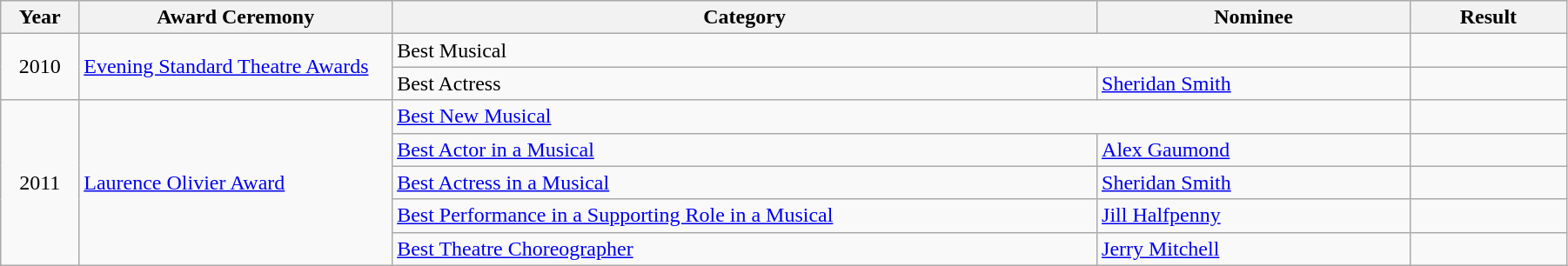<table class="wikitable" style="width:95%;">
<tr>
<th style="width:5%;">Year</th>
<th style="width:20%;">Award Ceremony</th>
<th style="width:45%;">Category</th>
<th style="width:20%;">Nominee</th>
<th style="width:10%;">Result</th>
</tr>
<tr>
<td rowspan="2" style="text-align:center;">2010</td>
<td rowspan="2"><a href='#'>Evening Standard Theatre Awards</a></td>
<td colspan="2">Best Musical</td>
<td></td>
</tr>
<tr>
<td>Best Actress</td>
<td><a href='#'>Sheridan Smith</a></td>
<td></td>
</tr>
<tr>
<td rowspan="5" style="text-align:center;">2011</td>
<td rowspan="5"><a href='#'>Laurence Olivier Award</a></td>
<td colspan="2"><a href='#'>Best New Musical</a></td>
<td></td>
</tr>
<tr>
<td><a href='#'>Best Actor in a Musical</a></td>
<td><a href='#'>Alex Gaumond</a></td>
<td></td>
</tr>
<tr>
<td><a href='#'>Best Actress in a Musical</a></td>
<td><a href='#'>Sheridan Smith</a></td>
<td></td>
</tr>
<tr>
<td><a href='#'>Best Performance in a Supporting Role in a Musical</a></td>
<td><a href='#'>Jill Halfpenny</a></td>
<td></td>
</tr>
<tr>
<td><a href='#'>Best Theatre Choreographer</a></td>
<td><a href='#'>Jerry Mitchell</a></td>
<td></td>
</tr>
</table>
